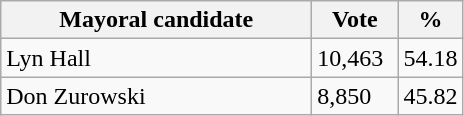<table class="wikitable">
<tr>
<th bgcolor="#DDDDFF" width="200px">Mayoral candidate</th>
<th bgcolor="#DDDDFF" width="50px">Vote</th>
<th bgcolor="#DDDDFF" width="30px">%</th>
</tr>
<tr>
<td>Lyn Hall</td>
<td>10,463</td>
<td>54.18</td>
</tr>
<tr>
<td>Don Zurowski</td>
<td>8,850</td>
<td>45.82</td>
</tr>
</table>
